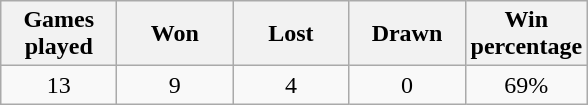<table class="wikitable" style="text-align:center">
<tr>
<th width="70">Games played</th>
<th width="70">Won</th>
<th width="70">Lost</th>
<th width="70">Drawn</th>
<th width="70">Win percentage</th>
</tr>
<tr>
<td>13</td>
<td>9</td>
<td>4</td>
<td>0</td>
<td>69%</td>
</tr>
</table>
